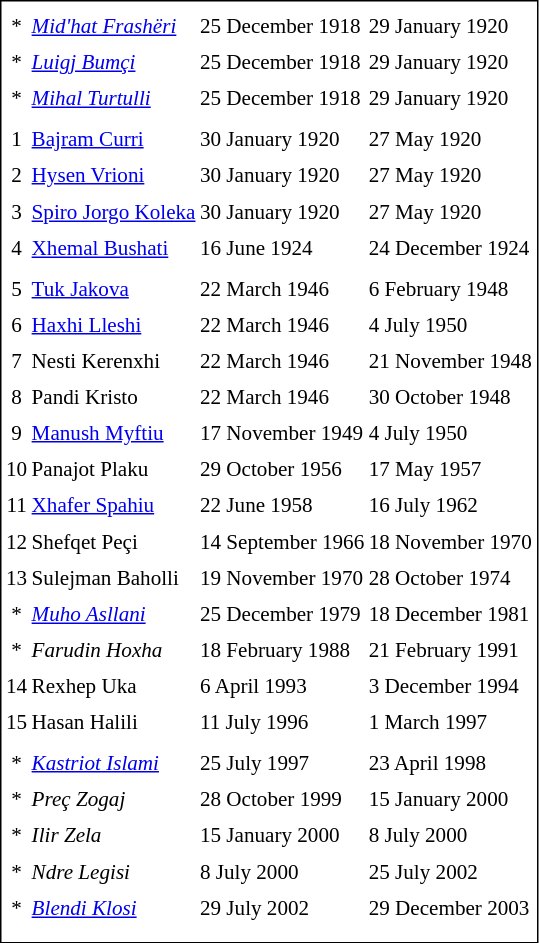<table cellpadding="0" cellspacing="3" style="border:1px solid #000000; font-size:88%; line-height: 1.5em;">
<tr>
<td><strong></strong></td>
<td><strong></strong></td>
<td colspan="2"></td>
</tr>
<tr>
<td align="center">*</td>
<td><em><a href='#'>Mid'hat Frashëri</a></em></td>
<td>25 December 1918</td>
<td>29 January 1920</td>
</tr>
<tr>
<td align="center">*</td>
<td><em><a href='#'>Luigj Bumçi</a></em></td>
<td>25 December 1918</td>
<td>29 January 1920</td>
</tr>
<tr>
<td align="center">*</td>
<td><em><a href='#'>Mihal Turtulli</a></em></td>
<td>25 December 1918</td>
<td>29 January 1920</td>
</tr>
<tr>
<td colspan="8" align=center></td>
</tr>
<tr>
<td align="center">1</td>
<td><a href='#'>Bajram Curri</a></td>
<td>30 January 1920</td>
<td>27 May 1920</td>
</tr>
<tr>
<td align="center">2</td>
<td><a href='#'>Hysen Vrioni</a></td>
<td>30 January 1920</td>
<td>27 May 1920</td>
</tr>
<tr>
<td align="center">3</td>
<td><a href='#'>Spiro Jorgo Koleka</a></td>
<td>30 January 1920</td>
<td>27 May 1920</td>
</tr>
<tr>
<td align="center">4</td>
<td><a href='#'>Xhemal Bushati</a></td>
<td>16 June 1924</td>
<td>24 December 1924</td>
</tr>
<tr>
<td colspan="8" align=center></td>
</tr>
<tr>
<td align="center">5</td>
<td><a href='#'>Tuk Jakova</a></td>
<td>22 March 1946</td>
<td>6 February 1948</td>
</tr>
<tr>
<td align="center">6</td>
<td><a href='#'>Haxhi Lleshi</a></td>
<td>22 March 1946</td>
<td>4 July 1950</td>
</tr>
<tr>
<td align="center">7</td>
<td>Nesti Kerenxhi</td>
<td>22 March 1946</td>
<td>21 November 1948</td>
</tr>
<tr>
<td align="center">8</td>
<td>Pandi Kristo</td>
<td>22 March 1946</td>
<td>30 October 1948</td>
</tr>
<tr>
<td align="center">9</td>
<td><a href='#'>Manush Myftiu</a></td>
<td>17 November 1949</td>
<td>4 July 1950</td>
</tr>
<tr>
<td align="center">10</td>
<td>Panajot Plaku</td>
<td>29 October 1956</td>
<td>17 May 1957</td>
</tr>
<tr>
<td align="center">11</td>
<td><a href='#'>Xhafer Spahiu</a></td>
<td>22 June 1958</td>
<td>16 July 1962</td>
</tr>
<tr>
<td align="center">12</td>
<td>Shefqet Peçi</td>
<td>14 September 1966</td>
<td>18 November 1970</td>
</tr>
<tr>
<td align="center">13</td>
<td>Sulejman Baholli</td>
<td>19 November 1970</td>
<td>28 October 1974</td>
</tr>
<tr>
<td align="center">*</td>
<td><em><a href='#'>Muho Asllani</a></em></td>
<td>25 December 1979</td>
<td>18 December 1981</td>
</tr>
<tr>
<td align="center">*</td>
<td><em>Farudin Hoxha</em></td>
<td>18 February 1988</td>
<td>21 February 1991</td>
</tr>
<tr>
<td align="center">14</td>
<td>Rexhep Uka</td>
<td>6 April 1993</td>
<td>3 December 1994</td>
</tr>
<tr>
<td align="center">15</td>
<td>Hasan Halili</td>
<td>11 July 1996</td>
<td>1 March 1997</td>
</tr>
<tr>
<td colspan="8" align=center></td>
</tr>
<tr>
<td align="center">*</td>
<td><em><a href='#'>Kastriot Islami</a></em></td>
<td>25 July 1997</td>
<td>23 April 1998</td>
</tr>
<tr>
<td align="center">*</td>
<td><em>Preç Zogaj</em></td>
<td>28 October 1999</td>
<td>15 January 2000</td>
</tr>
<tr>
<td align="center">*</td>
<td><em>Ilir Zela</em></td>
<td>15 January 2000</td>
<td>8 July 2000</td>
</tr>
<tr>
<td align="center">*</td>
<td><em>Ndre Legisi</em></td>
<td>8 July 2000</td>
<td>25 July 2002</td>
</tr>
<tr>
<td align="center">*</td>
<td><em><a href='#'>Blendi Klosi</a></em></td>
<td>29 July 2002</td>
<td>29 December 2003</td>
</tr>
<tr>
<td align="center"></td>
<td></td>
<td></td>
<td></td>
</tr>
<tr>
<td align="center"></td>
<td></td>
<td></td>
<td></td>
</tr>
<tr>
</tr>
</table>
